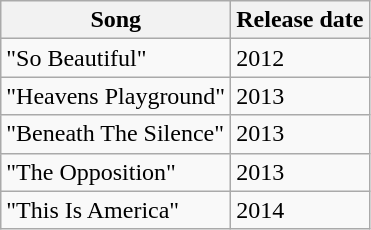<table class="wikitable">
<tr>
<th>Song</th>
<th>Release date</th>
</tr>
<tr>
<td>"So Beautiful"</td>
<td>2012</td>
</tr>
<tr>
<td>"Heavens Playground"</td>
<td>2013</td>
</tr>
<tr>
<td>"Beneath The Silence"</td>
<td>2013</td>
</tr>
<tr>
<td>"The Opposition"</td>
<td>2013</td>
</tr>
<tr>
<td>"This Is America"</td>
<td>2014</td>
</tr>
</table>
